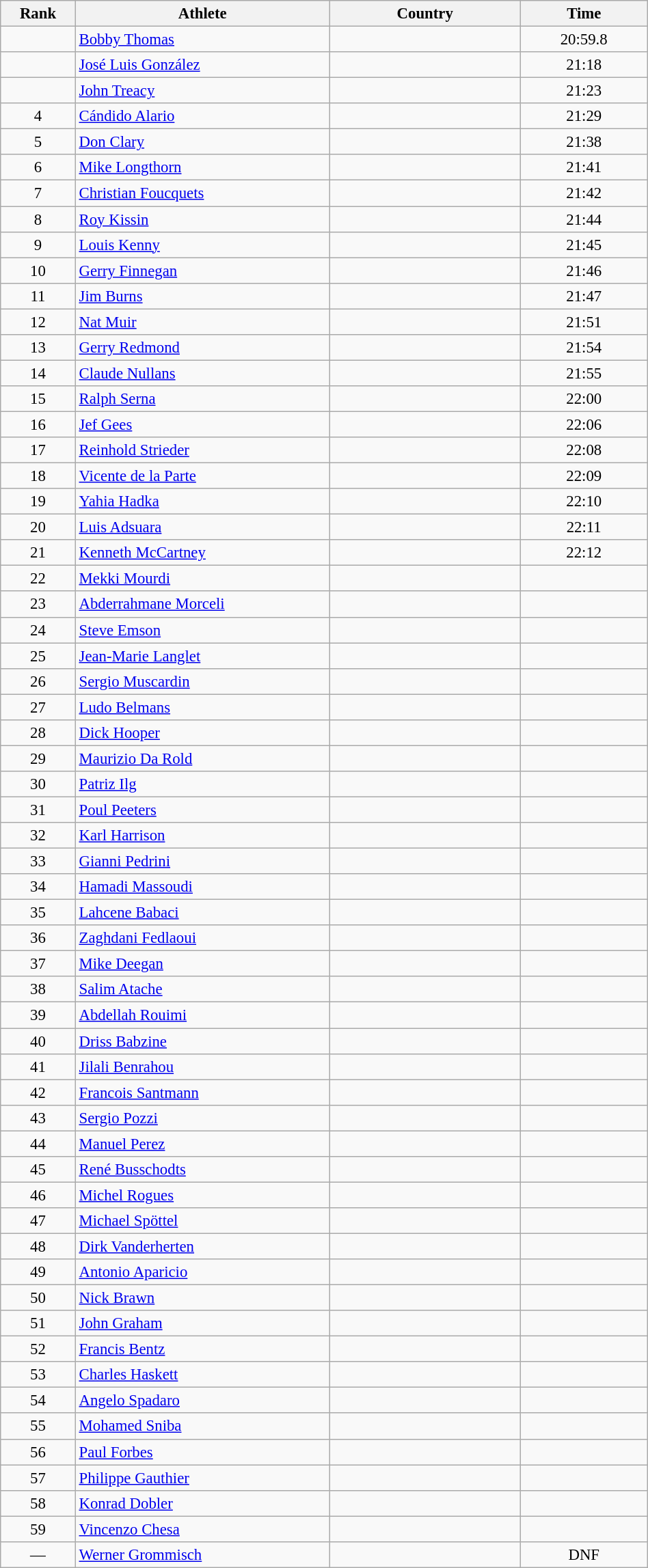<table class="wikitable sortable" style=" text-align:center; font-size:95%;" width="50%">
<tr>
<th width=5%>Rank</th>
<th width=20%>Athlete</th>
<th width=15%>Country</th>
<th width=10%>Time</th>
</tr>
<tr>
<td align=center></td>
<td align=left><a href='#'>Bobby Thomas</a></td>
<td align=left></td>
<td>20:59.8</td>
</tr>
<tr>
<td align=center></td>
<td align=left><a href='#'>José Luis González</a></td>
<td align=left></td>
<td>21:18</td>
</tr>
<tr>
<td align=center></td>
<td align=left><a href='#'>John Treacy</a></td>
<td align=left></td>
<td>21:23</td>
</tr>
<tr>
<td align=center>4</td>
<td align=left><a href='#'>Cándido Alario</a></td>
<td align=left></td>
<td>21:29</td>
</tr>
<tr>
<td align=center>5</td>
<td align=left><a href='#'>Don Clary</a></td>
<td align=left></td>
<td>21:38</td>
</tr>
<tr>
<td align=center>6</td>
<td align=left><a href='#'>Mike Longthorn</a></td>
<td align=left></td>
<td>21:41</td>
</tr>
<tr>
<td align=center>7</td>
<td align=left><a href='#'>Christian Foucquets</a></td>
<td align=left></td>
<td>21:42</td>
</tr>
<tr>
<td align=center>8</td>
<td align=left><a href='#'>Roy Kissin</a></td>
<td align=left></td>
<td>21:44</td>
</tr>
<tr>
<td align=center>9</td>
<td align=left><a href='#'>Louis Kenny</a></td>
<td align=left></td>
<td>21:45</td>
</tr>
<tr>
<td align=center>10</td>
<td align=left><a href='#'>Gerry Finnegan</a></td>
<td align=left></td>
<td>21:46</td>
</tr>
<tr>
<td align=center>11</td>
<td align=left><a href='#'>Jim Burns</a></td>
<td align=left></td>
<td>21:47</td>
</tr>
<tr>
<td align=center>12</td>
<td align=left><a href='#'>Nat Muir</a></td>
<td align=left></td>
<td>21:51</td>
</tr>
<tr>
<td align=center>13</td>
<td align=left><a href='#'>Gerry Redmond</a></td>
<td align=left></td>
<td>21:54</td>
</tr>
<tr>
<td align=center>14</td>
<td align=left><a href='#'>Claude Nullans</a></td>
<td align=left></td>
<td>21:55</td>
</tr>
<tr>
<td align=center>15</td>
<td align=left><a href='#'>Ralph Serna</a></td>
<td align=left></td>
<td>22:00</td>
</tr>
<tr>
<td align=center>16</td>
<td align=left><a href='#'>Jef Gees</a></td>
<td align=left></td>
<td>22:06</td>
</tr>
<tr>
<td align=center>17</td>
<td align=left><a href='#'>Reinhold Strieder</a></td>
<td align=left></td>
<td>22:08</td>
</tr>
<tr>
<td align=center>18</td>
<td align=left><a href='#'>Vicente de la Parte</a></td>
<td align=left></td>
<td>22:09</td>
</tr>
<tr>
<td align=center>19</td>
<td align=left><a href='#'>Yahia Hadka</a></td>
<td align=left></td>
<td>22:10</td>
</tr>
<tr>
<td align=center>20</td>
<td align=left><a href='#'>Luis Adsuara</a></td>
<td align=left></td>
<td>22:11</td>
</tr>
<tr>
<td align=center>21</td>
<td align=left><a href='#'>Kenneth McCartney</a></td>
<td align=left></td>
<td>22:12</td>
</tr>
<tr>
<td align=center>22</td>
<td align=left><a href='#'>Mekki Mourdi</a></td>
<td align=left></td>
<td></td>
</tr>
<tr>
<td align=center>23</td>
<td align=left><a href='#'>Abderrahmane Morceli</a></td>
<td align=left></td>
<td></td>
</tr>
<tr>
<td align=center>24</td>
<td align=left><a href='#'>Steve Emson</a></td>
<td align=left></td>
<td></td>
</tr>
<tr>
<td align=center>25</td>
<td align=left><a href='#'>Jean-Marie Langlet</a></td>
<td align=left></td>
<td></td>
</tr>
<tr>
<td align=center>26</td>
<td align=left><a href='#'>Sergio Muscardin</a></td>
<td align=left></td>
<td></td>
</tr>
<tr>
<td align=center>27</td>
<td align=left><a href='#'>Ludo Belmans</a></td>
<td align=left></td>
<td></td>
</tr>
<tr>
<td align=center>28</td>
<td align=left><a href='#'>Dick Hooper</a></td>
<td align=left></td>
<td></td>
</tr>
<tr>
<td align=center>29</td>
<td align=left><a href='#'>Maurizio Da Rold</a></td>
<td align=left></td>
<td></td>
</tr>
<tr>
<td align=center>30</td>
<td align=left><a href='#'>Patriz Ilg</a></td>
<td align=left></td>
<td></td>
</tr>
<tr>
<td align=center>31</td>
<td align=left><a href='#'>Poul Peeters</a></td>
<td align=left></td>
<td></td>
</tr>
<tr>
<td align=center>32</td>
<td align=left><a href='#'>Karl Harrison</a></td>
<td align=left></td>
<td></td>
</tr>
<tr>
<td align=center>33</td>
<td align=left><a href='#'>Gianni Pedrini</a></td>
<td align=left></td>
<td></td>
</tr>
<tr>
<td align=center>34</td>
<td align=left><a href='#'>Hamadi Massoudi</a></td>
<td align=left></td>
<td></td>
</tr>
<tr>
<td align=center>35</td>
<td align=left><a href='#'>Lahcene Babaci</a></td>
<td align=left></td>
<td></td>
</tr>
<tr>
<td align=center>36</td>
<td align=left><a href='#'>Zaghdani Fedlaoui</a></td>
<td align=left></td>
<td></td>
</tr>
<tr>
<td align=center>37</td>
<td align=left><a href='#'>Mike Deegan</a></td>
<td align=left></td>
<td></td>
</tr>
<tr>
<td align=center>38</td>
<td align=left><a href='#'>Salim Atache</a></td>
<td align=left></td>
<td></td>
</tr>
<tr>
<td align=center>39</td>
<td align=left><a href='#'>Abdellah Rouimi</a></td>
<td align=left></td>
<td></td>
</tr>
<tr>
<td align=center>40</td>
<td align=left><a href='#'>Driss Babzine</a></td>
<td align=left></td>
<td></td>
</tr>
<tr>
<td align=center>41</td>
<td align=left><a href='#'>Jilali Benrahou</a></td>
<td align=left></td>
<td></td>
</tr>
<tr>
<td align=center>42</td>
<td align=left><a href='#'>Francois Santmann</a></td>
<td align=left></td>
<td></td>
</tr>
<tr>
<td align=center>43</td>
<td align=left><a href='#'>Sergio Pozzi</a></td>
<td align=left></td>
<td></td>
</tr>
<tr>
<td align=center>44</td>
<td align=left><a href='#'>Manuel Perez</a></td>
<td align=left></td>
<td></td>
</tr>
<tr>
<td align=center>45</td>
<td align=left><a href='#'>René Busschodts</a></td>
<td align=left></td>
<td></td>
</tr>
<tr>
<td align=center>46</td>
<td align=left><a href='#'>Michel Rogues</a></td>
<td align=left></td>
<td></td>
</tr>
<tr>
<td align=center>47</td>
<td align=left><a href='#'>Michael Spöttel</a></td>
<td align=left></td>
<td></td>
</tr>
<tr>
<td align=center>48</td>
<td align=left><a href='#'>Dirk Vanderherten</a></td>
<td align=left></td>
<td></td>
</tr>
<tr>
<td align=center>49</td>
<td align=left><a href='#'>Antonio Aparicio</a></td>
<td align=left></td>
<td></td>
</tr>
<tr>
<td align=center>50</td>
<td align=left><a href='#'>Nick Brawn</a></td>
<td align=left></td>
<td></td>
</tr>
<tr>
<td align=center>51</td>
<td align=left><a href='#'>John Graham</a></td>
<td align=left></td>
<td></td>
</tr>
<tr>
<td align=center>52</td>
<td align=left><a href='#'>Francis Bentz</a></td>
<td align=left></td>
<td></td>
</tr>
<tr>
<td align=center>53</td>
<td align=left><a href='#'>Charles Haskett</a></td>
<td align=left></td>
<td></td>
</tr>
<tr>
<td align=center>54</td>
<td align=left><a href='#'>Angelo Spadaro</a></td>
<td align=left></td>
<td></td>
</tr>
<tr>
<td align=center>55</td>
<td align=left><a href='#'>Mohamed Sniba</a></td>
<td align=left></td>
<td></td>
</tr>
<tr>
<td align=center>56</td>
<td align=left><a href='#'>Paul Forbes</a></td>
<td align=left></td>
<td></td>
</tr>
<tr>
<td align=center>57</td>
<td align=left><a href='#'>Philippe Gauthier</a></td>
<td align=left></td>
<td></td>
</tr>
<tr>
<td align=center>58</td>
<td align=left><a href='#'>Konrad Dobler</a></td>
<td align=left></td>
<td></td>
</tr>
<tr>
<td align=center>59</td>
<td align=left><a href='#'>Vincenzo Chesa</a></td>
<td align=left></td>
<td></td>
</tr>
<tr>
<td align=center>—</td>
<td align=left><a href='#'>Werner Grommisch</a></td>
<td align=left></td>
<td>DNF</td>
</tr>
</table>
